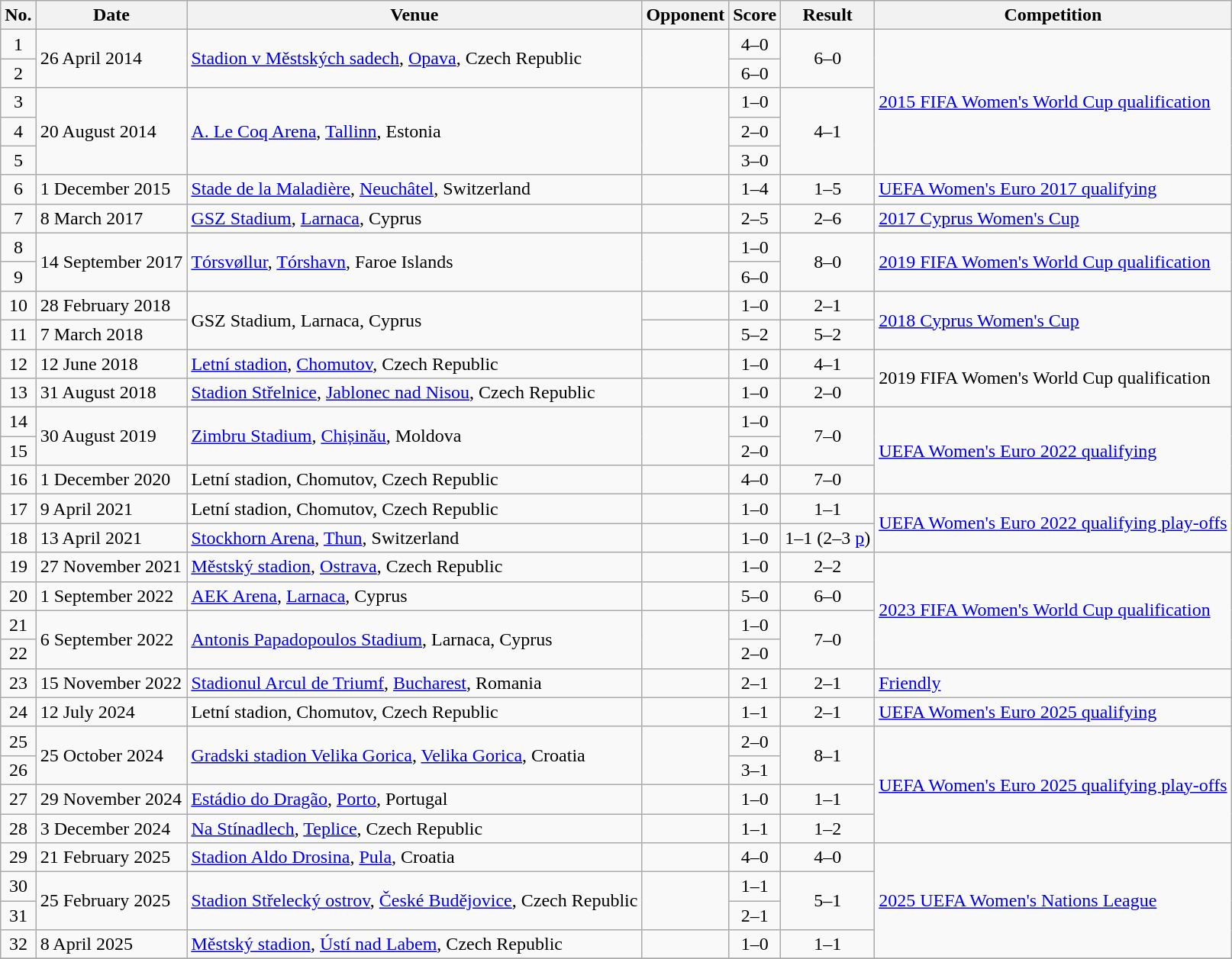<table class="wikitable sortable">
<tr>
<th scope="col">No.</th>
<th scope="col">Date</th>
<th scope="col">Venue</th>
<th scope="col">Opponent</th>
<th scope="col">Score</th>
<th scope="col">Result</th>
<th scope="col">Competition</th>
</tr>
<tr>
<td style="text-align:center">1</td>
<td rowspan="2">26 April 2014</td>
<td rowspan="2"><a href='#'>Stadion v Městských sadech</a>, <a href='#'>Opava</a>, Czech Republic</td>
<td rowspan="2"></td>
<td style="text-align:center">4–0</td>
<td rowspan="2" style="text-align:center">6–0</td>
<td rowspan="5"><a href='#'>2015 FIFA Women's World Cup qualification</a></td>
</tr>
<tr>
<td style="text-align:center">2</td>
<td style="text-align:center">6–0</td>
</tr>
<tr>
<td style="text-align:center">3</td>
<td rowspan="3">20 August 2014</td>
<td rowspan="3"><a href='#'>A. Le Coq Arena</a>, <a href='#'>Tallinn</a>, Estonia</td>
<td rowspan="3"></td>
<td style="text-align:center">1–0</td>
<td rowspan="3" style="text-align:center">4–1</td>
</tr>
<tr>
<td style="text-align:center">4</td>
<td style="text-align:center">2–0</td>
</tr>
<tr>
<td style="text-align:center">5</td>
<td style="text-align:center">3–0</td>
</tr>
<tr>
<td style="text-align:center">6</td>
<td>1 December 2015</td>
<td><a href='#'>Stade de la Maladière</a>, <a href='#'>Neuchâtel</a>, Switzerland</td>
<td></td>
<td style="text-align:center">1–4</td>
<td style="text-align:center">1–5</td>
<td><a href='#'>UEFA Women's Euro 2017 qualifying</a></td>
</tr>
<tr>
<td style="text-align:center">7</td>
<td>8 March 2017</td>
<td><a href='#'>GSZ Stadium</a>, <a href='#'>Larnaca</a>, Cyprus</td>
<td></td>
<td style="text-align:center">2–5</td>
<td style="text-align:center">2–6</td>
<td><a href='#'>2017 Cyprus Women's Cup</a></td>
</tr>
<tr>
<td style="text-align:center">8</td>
<td rowspan="2">14 September 2017</td>
<td rowspan="2"><a href='#'>Tórsvøllur</a>, <a href='#'>Tórshavn</a>, Faroe Islands</td>
<td rowspan="2"></td>
<td style="text-align:center">1–0</td>
<td rowspan="2" style="text-align:center">8–0</td>
<td rowspan="2"><a href='#'>2019 FIFA Women's World Cup qualification</a></td>
</tr>
<tr>
<td style="text-align:center">9</td>
<td style="text-align:center">6–0</td>
</tr>
<tr>
<td style="text-align:center">10</td>
<td>28 February 2018</td>
<td rowspan=2>GSZ Stadium, Larnaca, Cyprus</td>
<td></td>
<td style="text-align:center">1–0</td>
<td style="text-align:center">2–1</td>
<td rowspan=2><a href='#'>2018 Cyprus Women's Cup</a></td>
</tr>
<tr>
<td style="text-align:center">11</td>
<td>7 March 2018</td>
<td></td>
<td style="text-align:center">5–2</td>
<td style="text-align:center">5–2</td>
</tr>
<tr>
<td style="text-align:center">12</td>
<td>12 June 2018</td>
<td><a href='#'>Letní stadion</a>, <a href='#'>Chomutov</a>, Czech Republic</td>
<td></td>
<td style="text-align:center">1–0</td>
<td style="text-align:center">4–1</td>
<td rowspan=2>2019 FIFA Women's World Cup qualification</td>
</tr>
<tr>
<td style="text-align:center">13</td>
<td>31 August 2018</td>
<td><a href='#'>Stadion Střelnice</a>, <a href='#'>Jablonec nad Nisou</a>, Czech Republic</td>
<td></td>
<td style="text-align:center">1–0</td>
<td style="text-align:center">2–0</td>
</tr>
<tr>
<td style="text-align:center">14</td>
<td rowspan="2">30 August 2019</td>
<td rowspan="2"><a href='#'>Zimbru Stadium</a>, <a href='#'>Chișinău</a>, Moldova</td>
<td rowspan="2"></td>
<td style="text-align:center">1–0</td>
<td rowspan="2" style="text-align:center">7–0</td>
<td rowspan="3"><a href='#'>UEFA Women's Euro 2022 qualifying</a></td>
</tr>
<tr>
<td style="text-align:center">15</td>
<td style="text-align:center">2–0</td>
</tr>
<tr>
<td style="text-align:center">16</td>
<td>1 December 2020</td>
<td>Letní stadion, Chomutov, Czech Republic</td>
<td></td>
<td style="text-align:center">4–0</td>
<td style="text-align:center">7–0</td>
</tr>
<tr>
<td style="text-align:center">17</td>
<td>9 April 2021</td>
<td>Letní stadion, Chomutov, Czech Republic</td>
<td></td>
<td style="text-align:center">1–0</td>
<td style="text-align:center">1–1</td>
<td rowspan="2"><a href='#'>UEFA Women's Euro 2022 qualifying play-offs</a></td>
</tr>
<tr>
<td style="text-align:center">18</td>
<td>13 April 2021</td>
<td><a href='#'>Stockhorn Arena</a>, <a href='#'>Thun</a>, Switzerland</td>
<td></td>
<td style="text-align:center">1–0</td>
<td style="text-align:center">1–1  (2–3 <a href='#'>p</a>)</td>
</tr>
<tr>
<td style="text-align:center">19</td>
<td>27 November 2021</td>
<td><a href='#'>Městský stadion</a>, <a href='#'>Ostrava</a>, Czech Republic</td>
<td></td>
<td style="text-align:center">1–0</td>
<td style="text-align:center">2–2</td>
<td rowspan=4><a href='#'>2023 FIFA Women's World Cup qualification</a></td>
</tr>
<tr>
<td style="text-align:center">20</td>
<td>1 September 2022</td>
<td><a href='#'>AEK Arena</a>, <a href='#'>Larnaca</a>, Cyprus</td>
<td></td>
<td style="text-align:center">5–0</td>
<td style="text-align:center">6–0</td>
</tr>
<tr>
<td style="text-align:center">21</td>
<td rowspan="2">6 September 2022</td>
<td rowspan="2"><a href='#'>Antonis Papadopoulos Stadium</a>, Larnaca, Cyprus</td>
<td rowspan="2"></td>
<td style="text-align:center">1–0</td>
<td rowspan="2" style="text-align:center">7–0</td>
</tr>
<tr>
<td style="text-align:center">22</td>
<td style="text-align:center">2–0</td>
</tr>
<tr>
<td style="text-align:center">23</td>
<td>15 November 2022</td>
<td><a href='#'>Stadionul Arcul de Triumf</a>, <a href='#'>Bucharest</a>, Romania</td>
<td></td>
<td style="text-align:center">2–1</td>
<td style="text-align:center">2–1</td>
<td><a href='#'>Friendly</a></td>
</tr>
<tr>
<td style="text-align:center">24</td>
<td>12 July 2024</td>
<td>Letní stadion, Chomutov, Czech Republic</td>
<td></td>
<td style="text-align:center">1–1</td>
<td style="text-align:center">2–1</td>
<td><a href='#'>UEFA Women's Euro 2025 qualifying</a></td>
</tr>
<tr>
<td style="text-align:center">25</td>
<td rowspan=2>25 October 2024</td>
<td rowspan=2><a href='#'>Gradski stadion Velika Gorica</a>, <a href='#'>Velika Gorica</a>, Croatia</td>
<td rowspan=2></td>
<td style="text-align:center">2–0</td>
<td rowspan=2 style="text-align:center">8–1</td>
<td rowspan=4><a href='#'>UEFA Women's Euro 2025 qualifying play-offs</a></td>
</tr>
<tr>
<td style="text-align:center">26</td>
<td style="text-align:center">3–1</td>
</tr>
<tr>
<td style="text-align:center">27</td>
<td>29 November 2024</td>
<td><a href='#'>Estádio do Dragão</a>, <a href='#'>Porto</a>, Portugal</td>
<td></td>
<td style="text-align:center">1–0</td>
<td style="text-align:center">1–1</td>
</tr>
<tr>
<td style="text-align:center">28</td>
<td>3 December 2024</td>
<td><a href='#'>Na Stínadlech</a>, <a href='#'>Teplice</a>, Czech Republic</td>
<td></td>
<td style="text-align:center">1–1</td>
<td style="text-align:center">1–2</td>
</tr>
<tr>
<td style="text-align:center">29</td>
<td>21 February 2025</td>
<td><a href='#'>Stadion Aldo Drosina</a>, <a href='#'>Pula</a>, Croatia</td>
<td></td>
<td style="text-align:center">4–0</td>
<td style="text-align:center">4–0</td>
<td rowspan=4><a href='#'>2025 UEFA Women's Nations League</a></td>
</tr>
<tr>
<td style="text-align:center">30</td>
<td rowspan=2>25 February 2025</td>
<td rowspan=2><a href='#'>Stadion Střelecký ostrov</a>, <a href='#'>České Budějovice</a>, Czech Republic</td>
<td rowspan=2></td>
<td style="text-align:center">1–1</td>
<td rowspan=2 style="text-align:center">5–1</td>
</tr>
<tr>
<td style="text-align:center">31</td>
<td style="text-align:center">2–1</td>
</tr>
<tr>
<td style="text-align:center">32</td>
<td>8 April 2025</td>
<td><a href='#'>Městský stadion</a>, <a href='#'>Ústí nad Labem</a>, Czech Republic</td>
<td></td>
<td style="text-align:center">1–0</td>
<td style="text-align:center">1–1</td>
</tr>
<tr>
</tr>
</table>
